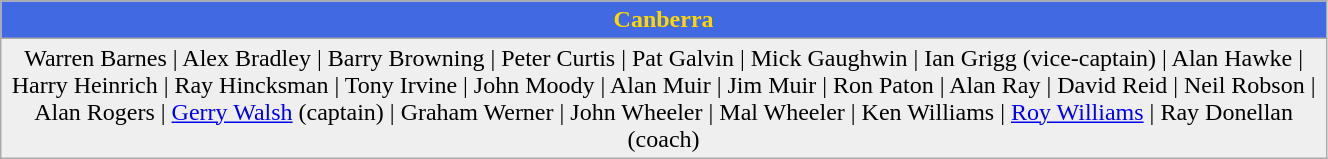<table class="wikitable" style="text-align:center;" width=70%>
<tr>
<th colspan=2 style="background:royalblue;color:gold;">Canberra</th>
</tr>
<tr bgcolor="#efefef">
<td Duncan Anderson>Warren Barnes | Alex Bradley |  Barry Browning | Peter Curtis | Pat Galvin | Mick Gaughwin | Ian Grigg (vice-captain) | Alan Hawke | Harry Heinrich | Ray Hincksman | Tony Irvine | John Moody | Alan Muir | Jim Muir | Ron Paton | Alan Ray | David Reid | Neil Robson | Alan Rogers | <a href='#'>Gerry Walsh</a> (captain) | Graham Werner | John Wheeler | Mal Wheeler | Ken Williams | <a href='#'>Roy Williams</a> | Ray Donellan (coach)</td>
</tr>
</table>
